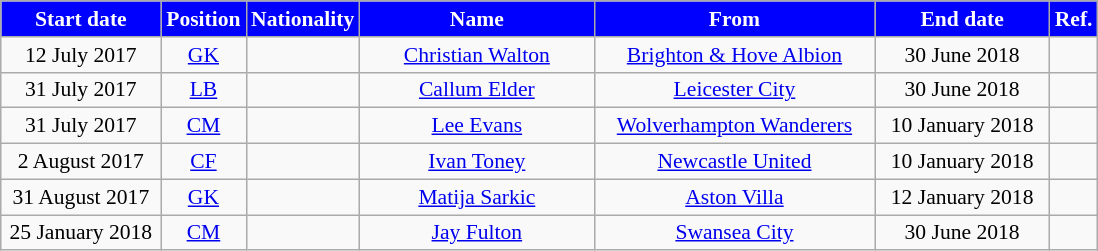<table class="wikitable" style="text-align:center; font-size:90%; ">
<tr>
<th style="background:#0000FF; color:#FFFFFF; width:100px;">Start date</th>
<th style="background:#0000FF; color:#FFFFFF; width:50px;">Position</th>
<th style="background:#0000FF; color:#FFFFFF; width:50px;">Nationality</th>
<th style="background:#0000FF; color:#FFFFFF; width:150px;">Name</th>
<th style="background:#0000FF; color:#FFFFFF; width:180px;">From</th>
<th style="background:#0000FF; color:#FFFFFF; width:110px;">End date</th>
<th style="background:#0000FF; color:#FFFFFF; width:25px;">Ref.</th>
</tr>
<tr>
<td>12 July 2017</td>
<td><a href='#'>GK</a></td>
<td></td>
<td><a href='#'>Christian Walton</a></td>
<td><a href='#'>Brighton & Hove Albion</a></td>
<td>30 June 2018</td>
<td></td>
</tr>
<tr>
<td>31 July 2017</td>
<td><a href='#'>LB</a></td>
<td></td>
<td><a href='#'>Callum Elder</a></td>
<td><a href='#'>Leicester City</a></td>
<td>30 June 2018</td>
<td></td>
</tr>
<tr>
<td>31 July 2017</td>
<td><a href='#'>CM</a></td>
<td></td>
<td><a href='#'>Lee Evans</a></td>
<td><a href='#'>Wolverhampton Wanderers</a></td>
<td>10 January 2018</td>
<td></td>
</tr>
<tr>
<td>2 August 2017</td>
<td><a href='#'>CF</a></td>
<td></td>
<td><a href='#'>Ivan Toney</a></td>
<td><a href='#'>Newcastle United</a></td>
<td>10 January 2018</td>
<td></td>
</tr>
<tr>
<td>31 August 2017</td>
<td><a href='#'>GK</a></td>
<td></td>
<td><a href='#'>Matija Sarkic</a></td>
<td><a href='#'>Aston Villa</a></td>
<td>12 January 2018</td>
<td></td>
</tr>
<tr>
<td>25 January 2018</td>
<td><a href='#'>CM</a></td>
<td></td>
<td><a href='#'>Jay Fulton</a></td>
<td><a href='#'>Swansea City</a></td>
<td>30 June 2018</td>
<td></td>
</tr>
</table>
